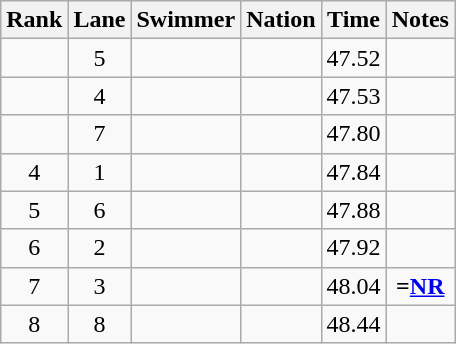<table class="wikitable sortable" style="text-align:center">
<tr>
<th>Rank</th>
<th>Lane</th>
<th>Swimmer</th>
<th>Nation</th>
<th>Time</th>
<th>Notes</th>
</tr>
<tr>
<td></td>
<td>5</td>
<td align=left></td>
<td align=left></td>
<td>47.52</td>
<td></td>
</tr>
<tr>
<td></td>
<td>4</td>
<td align=left></td>
<td align=left></td>
<td>47.53</td>
<td></td>
</tr>
<tr>
<td></td>
<td>7</td>
<td align=left></td>
<td align=left></td>
<td>47.80</td>
<td></td>
</tr>
<tr>
<td>4</td>
<td>1</td>
<td align=left></td>
<td align=left></td>
<td>47.84</td>
<td></td>
</tr>
<tr>
<td>5</td>
<td>6</td>
<td align=left></td>
<td align=left></td>
<td>47.88</td>
<td></td>
</tr>
<tr>
<td>6</td>
<td>2</td>
<td align=left></td>
<td align=left></td>
<td>47.92</td>
<td></td>
</tr>
<tr>
<td>7</td>
<td>3</td>
<td align=left></td>
<td align=left></td>
<td>48.04</td>
<td><strong>=<a href='#'>NR</a></strong></td>
</tr>
<tr>
<td>8</td>
<td>8</td>
<td align=left></td>
<td align=left></td>
<td>48.44</td>
<td></td>
</tr>
</table>
